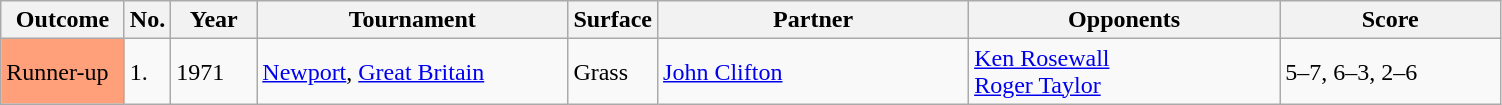<table class="sortable wikitable">
<tr>
<th width=75>Outcome</th>
<th width=20>No.</th>
<th width=50>Year</th>
<th width=200>Tournament</th>
<th width=50>Surface</th>
<th width=200>Partner</th>
<th width=200>Opponents</th>
<th width=140>Score</th>
</tr>
<tr>
<td bgcolor=#ffa07a>Runner-up</td>
<td>1.</td>
<td>1971</td>
<td><a href='#'>Newport</a>, <a href='#'>Great Britain</a></td>
<td>Grass</td>
<td> <a href='#'>John Clifton</a></td>
<td> <a href='#'>Ken Rosewall</a><br> <a href='#'>Roger Taylor</a></td>
<td>5–7, 6–3, 2–6</td>
</tr>
</table>
